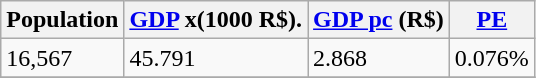<table class="wikitable" border="1">
<tr>
<th>Population</th>
<th><a href='#'>GDP</a> x(1000 R$).</th>
<th><a href='#'>GDP pc</a> (R$)</th>
<th><a href='#'>PE</a></th>
</tr>
<tr>
<td>16,567</td>
<td>45.791</td>
<td>2.868</td>
<td>0.076%</td>
</tr>
<tr>
</tr>
</table>
